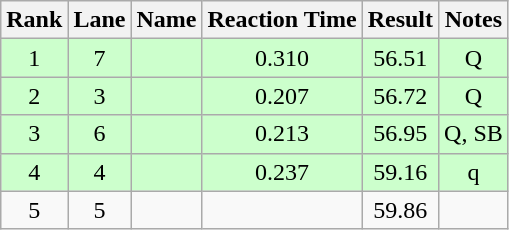<table class="wikitable" style="text-align:center">
<tr>
<th>Rank</th>
<th>Lane</th>
<th>Name</th>
<th>Reaction Time</th>
<th>Result</th>
<th>Notes</th>
</tr>
<tr bgcolor=ccffcc>
<td>1</td>
<td>7</td>
<td align="left"></td>
<td>0.310</td>
<td>56.51</td>
<td>Q</td>
</tr>
<tr bgcolor=ccffcc>
<td>2</td>
<td>3</td>
<td align="left"></td>
<td>0.207</td>
<td>56.72</td>
<td>Q</td>
</tr>
<tr bgcolor=ccffcc>
<td>3</td>
<td>6</td>
<td align="left"></td>
<td>0.213</td>
<td>56.95</td>
<td>Q, SB</td>
</tr>
<tr bgcolor=ccffcc>
<td>4</td>
<td>4</td>
<td align="left"></td>
<td>0.237</td>
<td>59.16</td>
<td>q</td>
</tr>
<tr>
<td>5</td>
<td>5</td>
<td align="left"></td>
<td></td>
<td>59.86</td>
<td></td>
</tr>
</table>
